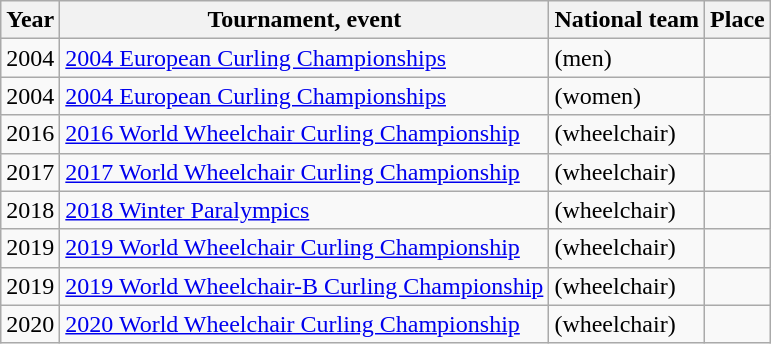<table class="wikitable">
<tr>
<th scope="col">Year</th>
<th scope="col">Tournament, event</th>
<th scope="col">National team</th>
<th scope="col">Place</th>
</tr>
<tr>
<td>2004</td>
<td><a href='#'>2004 European Curling Championships</a></td>
<td> (men)</td>
<td></td>
</tr>
<tr>
<td>2004</td>
<td><a href='#'>2004 European Curling Championships</a></td>
<td> (women)</td>
<td></td>
</tr>
<tr>
<td>2016</td>
<td><a href='#'>2016 World Wheelchair Curling Championship</a></td>
<td> (wheelchair)</td>
<td></td>
</tr>
<tr>
<td>2017</td>
<td><a href='#'>2017 World Wheelchair Curling Championship</a></td>
<td> (wheelchair)</td>
<td></td>
</tr>
<tr>
<td>2018</td>
<td><a href='#'>2018 Winter Paralympics</a></td>
<td> (wheelchair)</td>
<td></td>
</tr>
<tr>
<td>2019</td>
<td><a href='#'>2019 World Wheelchair Curling Championship</a></td>
<td> (wheelchair)</td>
<td></td>
</tr>
<tr>
<td>2019</td>
<td><a href='#'>2019 World Wheelchair-B Curling Championship</a></td>
<td> (wheelchair)</td>
<td></td>
</tr>
<tr>
<td>2020</td>
<td><a href='#'>2020 World Wheelchair Curling Championship</a></td>
<td> (wheelchair)</td>
<td></td>
</tr>
</table>
